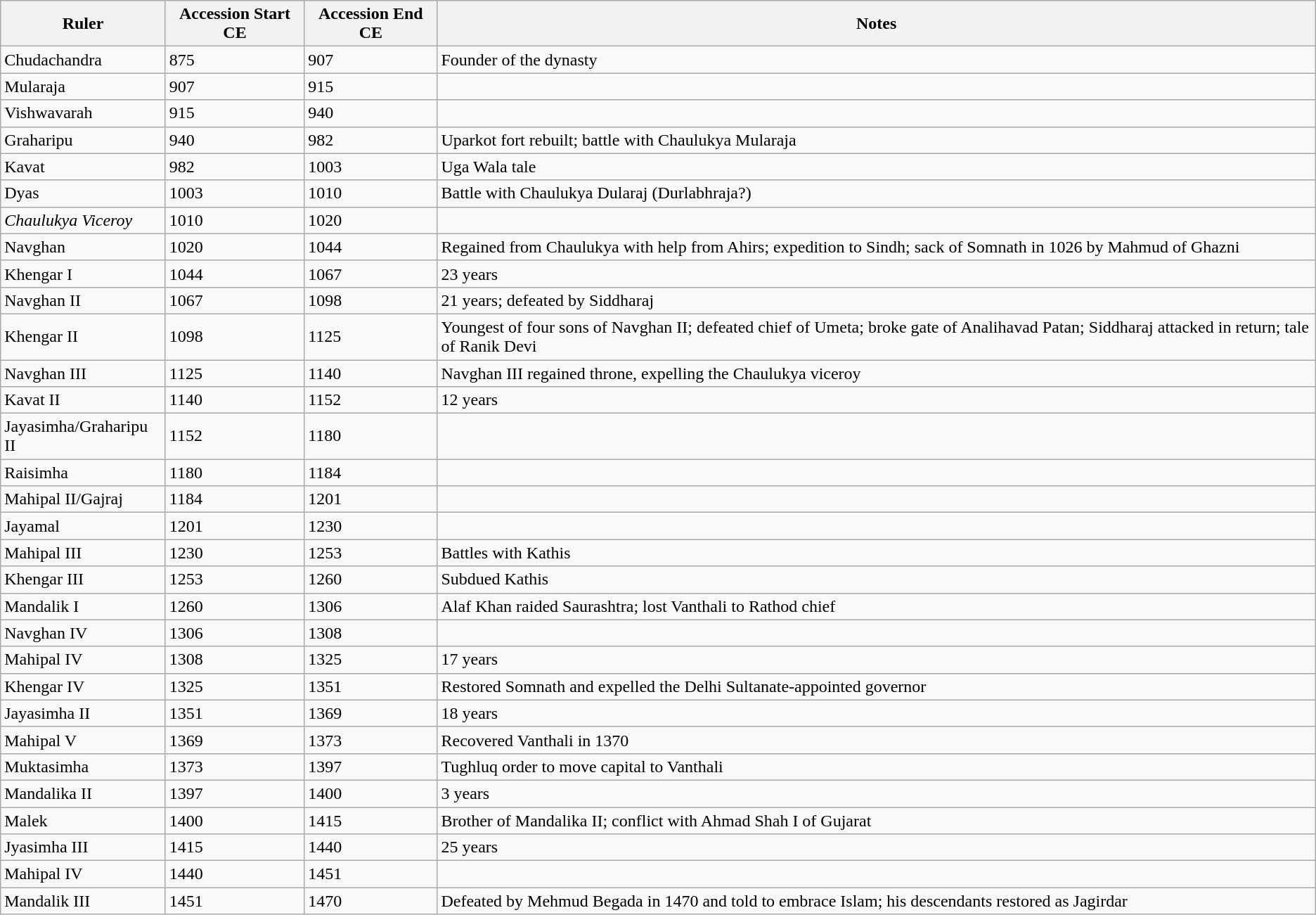<table class="wikitable">
<tr>
<th>Ruler</th>
<th>Accession Start CE</th>
<th>Accession End CE</th>
<th>Notes</th>
</tr>
<tr>
<td>Chudachandra</td>
<td>875</td>
<td>907</td>
<td>Founder of the dynasty</td>
</tr>
<tr>
<td>Mularaja</td>
<td>907</td>
<td>915</td>
<td></td>
</tr>
<tr>
<td>Vishwavarah</td>
<td>915</td>
<td>940</td>
<td></td>
</tr>
<tr>
<td>Graharipu</td>
<td>940</td>
<td>982</td>
<td>Uparkot fort rebuilt; battle with Chaulukya Mularaja</td>
</tr>
<tr>
<td>Kavat</td>
<td>982</td>
<td>1003</td>
<td>Uga Wala tale</td>
</tr>
<tr>
<td>Dyas</td>
<td>1003</td>
<td>1010</td>
<td>Battle with Chaulukya Dularaj (Durlabhraja?)</td>
</tr>
<tr>
<td><em>Chaulukya Viceroy</em></td>
<td>1010</td>
<td>1020</td>
<td></td>
</tr>
<tr>
<td>Navghan</td>
<td>1020</td>
<td>1044</td>
<td>Regained from Chaulukya with help from Ahirs; expedition to Sindh; sack of Somnath in 1026 by Mahmud of Ghazni</td>
</tr>
<tr>
<td>Khengar I</td>
<td>1044</td>
<td>1067</td>
<td>23 years</td>
</tr>
<tr>
<td>Navghan II</td>
<td>1067</td>
<td>1098</td>
<td>21 years; defeated by Siddharaj</td>
</tr>
<tr>
<td>Khengar II</td>
<td>1098</td>
<td>1125</td>
<td>Youngest of four sons of Navghan II; defeated chief of Umeta; broke gate of Analihavad Patan; Siddharaj attacked in return; tale of Ranik Devi</td>
</tr>
<tr>
<td>Navghan III</td>
<td>1125</td>
<td>1140</td>
<td>Navghan III regained throne, expelling the Chaulukya viceroy</td>
</tr>
<tr>
<td>Kavat II</td>
<td>1140</td>
<td>1152</td>
<td>12 years</td>
</tr>
<tr>
<td>Jayasimha/Graharipu II</td>
<td>1152</td>
<td>1180</td>
<td></td>
</tr>
<tr>
<td>Raisimha</td>
<td>1180</td>
<td>1184</td>
<td></td>
</tr>
<tr>
<td>Mahipal II/Gajraj</td>
<td>1184</td>
<td>1201</td>
<td></td>
</tr>
<tr>
<td>Jayamal</td>
<td>1201</td>
<td>1230</td>
<td></td>
</tr>
<tr>
<td>Mahipal III</td>
<td>1230</td>
<td>1253</td>
<td>Battles with Kathis</td>
</tr>
<tr>
<td>Khengar III</td>
<td>1253</td>
<td>1260</td>
<td>Subdued Kathis</td>
</tr>
<tr>
<td>Mandalik I</td>
<td>1260</td>
<td>1306</td>
<td>Alaf Khan raided Saurashtra; lost Vanthali to Rathod chief</td>
</tr>
<tr>
<td>Navghan IV</td>
<td>1306</td>
<td>1308</td>
<td></td>
</tr>
<tr>
<td>Mahipal IV</td>
<td>1308</td>
<td>1325</td>
<td>17 years</td>
</tr>
<tr>
<td>Khengar IV</td>
<td>1325</td>
<td>1351</td>
<td>Restored Somnath and expelled the Delhi Sultanate-appointed governor</td>
</tr>
<tr>
<td>Jayasimha II</td>
<td>1351</td>
<td>1369</td>
<td>18 years</td>
</tr>
<tr>
<td>Mahipal V</td>
<td>1369</td>
<td>1373</td>
<td>Recovered Vanthali in 1370</td>
</tr>
<tr>
<td>Muktasimha</td>
<td>1373</td>
<td>1397</td>
<td>Tughluq order to move capital to Vanthali</td>
</tr>
<tr>
<td>Mandalika II</td>
<td>1397</td>
<td>1400</td>
<td>3 years</td>
</tr>
<tr>
<td>Malek</td>
<td>1400</td>
<td>1415</td>
<td>Brother of Mandalika II; conflict with Ahmad Shah I of Gujarat</td>
</tr>
<tr>
<td>Jyasimha III</td>
<td>1415</td>
<td>1440</td>
<td>25 years</td>
</tr>
<tr>
<td>Mahipal IV</td>
<td>1440</td>
<td>1451</td>
<td></td>
</tr>
<tr>
<td>Mandalik III</td>
<td>1451</td>
<td>1470</td>
<td>Defeated by Mehmud Begada in 1470 and told to embrace Islam; his descendants restored as Jagirdar</td>
</tr>
</table>
